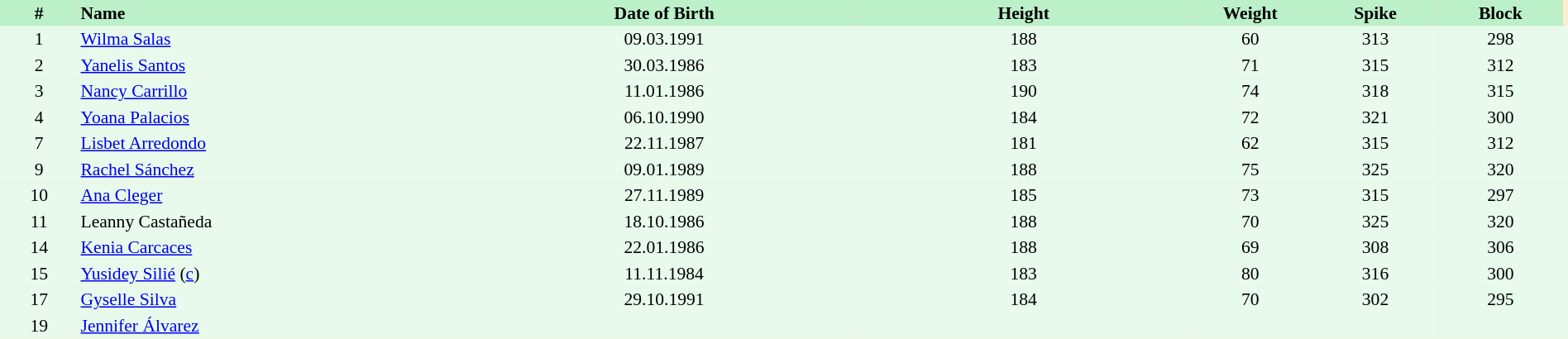<table border=0 cellpadding=2 cellspacing=0  |- bgcolor=#FFECCE style="text-align:center; font-size:90%;" width=100%>
<tr bgcolor=#BBF0C9>
<th width=5%>#</th>
<th width=25% align=left>Name</th>
<th width=25%>Date of Birth</th>
<th width=21%>Height</th>
<th width=8%>Weight</th>
<th width=8%>Spike</th>
<th width=8%>Block</th>
</tr>
<tr bgcolor=#E7FAEC>
<td>1</td>
<td align=left><a href='#'>Wilma Salas</a></td>
<td>09.03.1991</td>
<td>188</td>
<td>60</td>
<td>313</td>
<td>298</td>
<td></td>
</tr>
<tr bgcolor=#E7FAEC>
<td>2</td>
<td align=left><a href='#'>Yanelis Santos</a></td>
<td>30.03.1986</td>
<td>183</td>
<td>71</td>
<td>315</td>
<td>312</td>
<td></td>
</tr>
<tr bgcolor=#E7FAEC>
<td>3</td>
<td align=left><a href='#'>Nancy Carrillo</a></td>
<td>11.01.1986</td>
<td>190</td>
<td>74</td>
<td>318</td>
<td>315</td>
<td></td>
</tr>
<tr bgcolor=#E7FAEC>
<td>4</td>
<td align=left><a href='#'>Yoana Palacios</a></td>
<td>06.10.1990</td>
<td>184</td>
<td>72</td>
<td>321</td>
<td>300</td>
<td></td>
</tr>
<tr bgcolor=#E7FAEC>
<td>7</td>
<td align=left><a href='#'>Lisbet Arredondo</a></td>
<td>22.11.1987</td>
<td>181</td>
<td>62</td>
<td>315</td>
<td>312</td>
<td></td>
</tr>
<tr bgcolor=#E7FAEC>
<td>9</td>
<td align=left><a href='#'>Rachel Sánchez</a></td>
<td>09.01.1989</td>
<td>188</td>
<td>75</td>
<td>325</td>
<td>320</td>
<td></td>
</tr>
<tr bgcolor=#E7FAEC>
<td>10</td>
<td align=left><a href='#'>Ana Cleger</a></td>
<td>27.11.1989</td>
<td>185</td>
<td>73</td>
<td>315</td>
<td>297</td>
<td></td>
</tr>
<tr bgcolor=#E7FAEC>
<td>11</td>
<td align=left>Leanny Castañeda</td>
<td>18.10.1986</td>
<td>188</td>
<td>70</td>
<td>325</td>
<td>320</td>
<td></td>
</tr>
<tr bgcolor=#E7FAEC>
<td>14</td>
<td align=left><a href='#'>Kenia Carcaces</a></td>
<td>22.01.1986</td>
<td>188</td>
<td>69</td>
<td>308</td>
<td>306</td>
<td></td>
</tr>
<tr bgcolor=#E7FAEC>
<td>15</td>
<td align=left><a href='#'>Yusidey Silié</a> (<a href='#'>c</a>)</td>
<td>11.11.1984</td>
<td>183</td>
<td>80</td>
<td>316</td>
<td>300</td>
<td></td>
</tr>
<tr bgcolor=#E7FAEC>
<td>17</td>
<td align=left><a href='#'>Gyselle Silva</a></td>
<td>29.10.1991</td>
<td>184</td>
<td>70</td>
<td>302</td>
<td>295</td>
<td></td>
</tr>
<tr bgcolor=#E7FAEC>
<td>19</td>
<td align=left><a href='#'>Jennifer Álvarez</a></td>
<td></td>
<td></td>
<td></td>
<td></td>
<td></td>
<td></td>
</tr>
</table>
